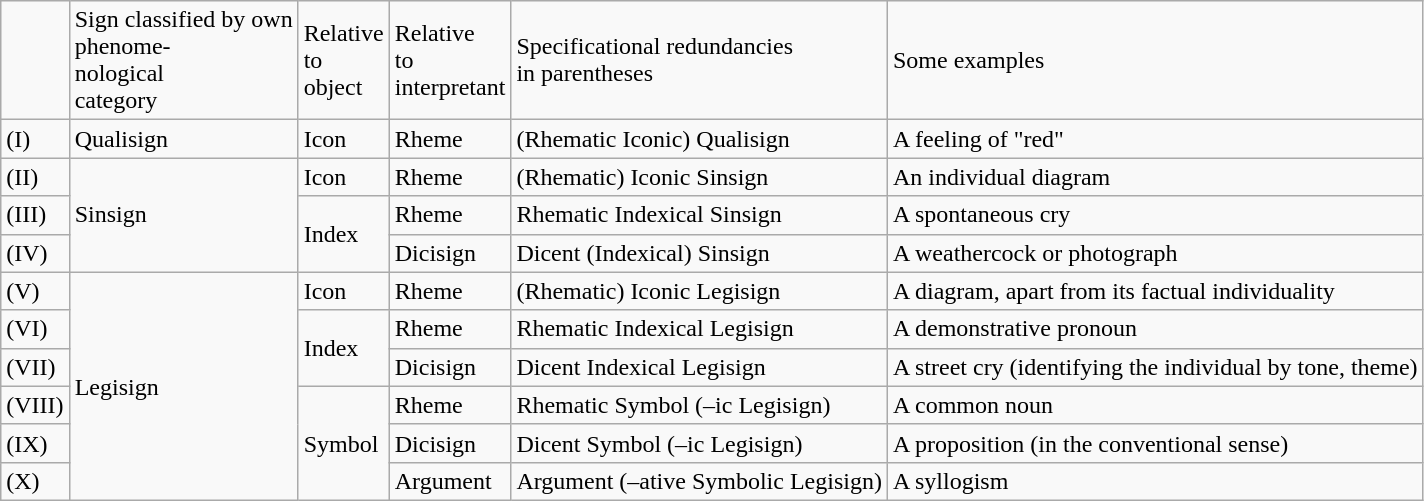<table class="wikitable">
<tr>
<td></td>
<td>Sign classified by own <br>phenome-<br>nological<br> category</td>
<td>Relative <br>to <br>object</td>
<td>Relative <br>to <br>interpretant</td>
<td>Specificational redundancies <br>in parentheses</td>
<td>Some examples</td>
</tr>
<tr>
<td>(I)</td>
<td>Qualisign</td>
<td>Icon</td>
<td>Rheme</td>
<td>(Rhematic Iconic) Qualisign</td>
<td>A feeling of "red"</td>
</tr>
<tr>
<td>(II)</td>
<td rowSpan="3">Sinsign</td>
<td>Icon</td>
<td>Rheme</td>
<td>(Rhematic) Iconic Sinsign</td>
<td>An individual diagram</td>
</tr>
<tr>
<td>(III)</td>
<td rowSpan="2">Index</td>
<td>Rheme</td>
<td>Rhematic Indexical Sinsign</td>
<td>A spontaneous cry</td>
</tr>
<tr>
<td>(IV)</td>
<td>Dicisign</td>
<td>Dicent (Indexical) Sinsign</td>
<td>A weathercock or photograph</td>
</tr>
<tr>
<td>(V)</td>
<td rowSpan="6">Legisign</td>
<td>Icon</td>
<td>Rheme</td>
<td>(Rhematic) Iconic Legisign</td>
<td>A diagram, apart from its factual individuality</td>
</tr>
<tr>
<td>(VI)</td>
<td rowSpan="2">Index</td>
<td>Rheme</td>
<td>Rhematic Indexical Legisign</td>
<td>A demonstrative pronoun</td>
</tr>
<tr>
<td>(VII)</td>
<td>Dicisign</td>
<td>Dicent Indexical Legisign</td>
<td>A street cry (identifying the individual by tone, theme)</td>
</tr>
<tr>
<td>(VIII)</td>
<td rowSpan="3">Symbol</td>
<td>Rheme</td>
<td>Rhematic Symbol (–ic Legisign)</td>
<td>A common noun</td>
</tr>
<tr>
<td>(IX)</td>
<td>Dicisign</td>
<td>Dicent Symbol (–ic Legisign)</td>
<td>A proposition (in the conventional sense)</td>
</tr>
<tr>
<td>(X)</td>
<td>Argument</td>
<td>Argument (–ative Symbolic Legisign)</td>
<td>A syllogism</td>
</tr>
</table>
